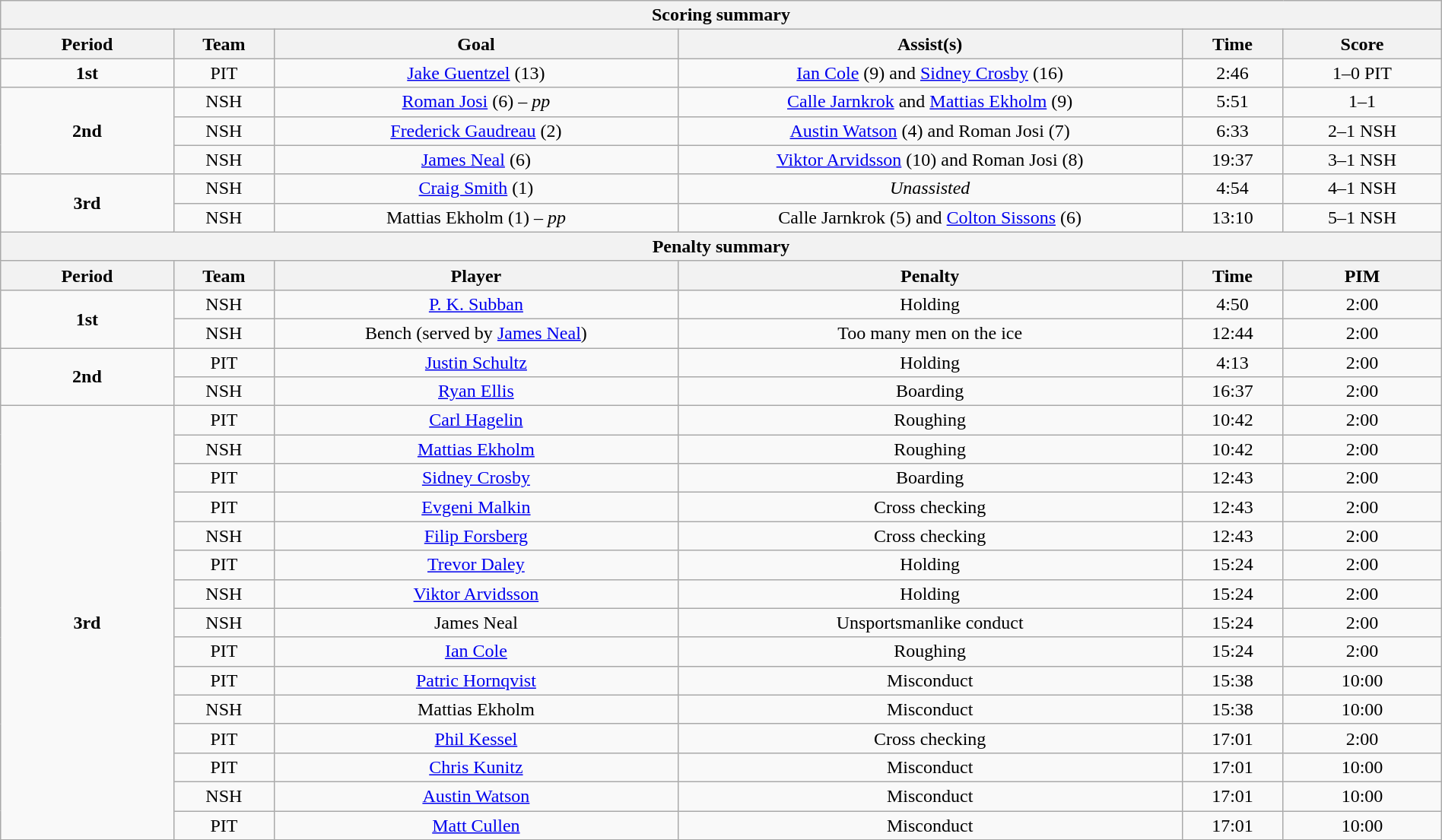<table style="width:100%;" class="wikitable">
<tr>
<th colspan=6>Scoring summary</th>
</tr>
<tr>
<th style="width:12%;">Period</th>
<th style="width:7%;">Team</th>
<th style="width:28%;">Goal</th>
<th style="width:35%;">Assist(s)</th>
<th style="width:7%;">Time</th>
<th style="width:11%;">Score</th>
</tr>
<tr>
<td style="text-align:center;"><strong>1st</strong></td>
<td align=center>PIT</td>
<td align=center><a href='#'>Jake Guentzel</a> (13)</td>
<td align=center><a href='#'>Ian Cole</a> (9) and <a href='#'>Sidney Crosby</a> (16)</td>
<td align=center>2:46</td>
<td align=center>1–0 PIT</td>
</tr>
<tr>
<td style="text-align:center;" rowspan="3"><strong>2nd</strong></td>
<td align=center>NSH</td>
<td align=center><a href='#'>Roman Josi</a> (6) – <em>pp</em></td>
<td align=center><a href='#'>Calle Jarnkrok</a> and <a href='#'>Mattias Ekholm</a> (9)</td>
<td align=center>5:51</td>
<td align=center>1–1</td>
</tr>
<tr>
<td align=center>NSH</td>
<td align=center><a href='#'>Frederick Gaudreau</a> (2)</td>
<td align=center><a href='#'>Austin Watson</a> (4) and Roman Josi (7)</td>
<td align=center>6:33</td>
<td align=center>2–1 NSH</td>
</tr>
<tr>
<td align=center>NSH</td>
<td align=center><a href='#'>James Neal</a> (6)</td>
<td align=center><a href='#'>Viktor Arvidsson</a> (10) and Roman Josi (8)</td>
<td align=center>19:37</td>
<td align=center>3–1 NSH</td>
</tr>
<tr>
<td style="text-align:center;" rowspan="2"><strong>3rd</strong></td>
<td align=center>NSH</td>
<td align=center><a href='#'>Craig Smith</a> (1)</td>
<td align=center><em>Unassisted</em></td>
<td align=center>4:54</td>
<td align=center>4–1 NSH</td>
</tr>
<tr>
<td align=center>NSH</td>
<td align=center>Mattias Ekholm (1) – <em>pp</em></td>
<td align=center>Calle Jarnkrok (5) and <a href='#'>Colton Sissons</a> (6)</td>
<td align=center>13:10</td>
<td align=center>5–1 NSH</td>
</tr>
<tr>
<th colspan=6>Penalty summary</th>
</tr>
<tr>
<th style="width:12%;">Period</th>
<th style="width:7%;">Team</th>
<th style="width:28%;">Player</th>
<th style="width:35%;">Penalty</th>
<th style="width:7%;">Time</th>
<th style="width:11%;">PIM</th>
</tr>
<tr>
<td style="text-align:center;" rowspan="2"><strong>1st</strong></td>
<td align=center>NSH</td>
<td align=center><a href='#'>P. K. Subban</a></td>
<td align=center>Holding</td>
<td align=center>4:50</td>
<td align=center>2:00</td>
</tr>
<tr>
<td align=center>NSH</td>
<td align=center>Bench (served by <a href='#'>James Neal</a>)</td>
<td align=center>Too many men on the ice</td>
<td align=center>12:44</td>
<td align=center>2:00</td>
</tr>
<tr>
<td style="text-align:center;" rowspan="2"><strong>2nd</strong></td>
<td align=center>PIT</td>
<td align=center><a href='#'>Justin Schultz</a></td>
<td align=center>Holding</td>
<td align=center>4:13</td>
<td align=center>2:00</td>
</tr>
<tr>
<td align=center>NSH</td>
<td align=center><a href='#'>Ryan Ellis</a></td>
<td align=center>Boarding</td>
<td align=center>16:37</td>
<td align=center>2:00</td>
</tr>
<tr>
<td style="text-align:center;" rowspan="15"><strong>3rd</strong></td>
<td align=center>PIT</td>
<td align=center><a href='#'>Carl Hagelin</a></td>
<td align=center>Roughing</td>
<td align=center>10:42</td>
<td align=center>2:00</td>
</tr>
<tr>
<td align=center>NSH</td>
<td align=center><a href='#'>Mattias Ekholm</a></td>
<td align=center>Roughing</td>
<td align=center>10:42</td>
<td align=center>2:00</td>
</tr>
<tr>
<td align=center>PIT</td>
<td align=center><a href='#'>Sidney Crosby</a></td>
<td align=center>Boarding</td>
<td align=center>12:43</td>
<td align=center>2:00</td>
</tr>
<tr>
<td align=center>PIT</td>
<td align=center><a href='#'>Evgeni Malkin</a></td>
<td align=center>Cross checking</td>
<td align=center>12:43</td>
<td align=center>2:00</td>
</tr>
<tr>
<td align=center>NSH</td>
<td align=center><a href='#'>Filip Forsberg</a></td>
<td align=center>Cross checking</td>
<td align=center>12:43</td>
<td align=center>2:00</td>
</tr>
<tr>
<td align=center>PIT</td>
<td align=center><a href='#'>Trevor Daley</a></td>
<td align=center>Holding</td>
<td align=center>15:24</td>
<td align=center>2:00</td>
</tr>
<tr>
<td align=center>NSH</td>
<td align=center><a href='#'>Viktor Arvidsson</a></td>
<td align=center>Holding</td>
<td align=center>15:24</td>
<td align=center>2:00</td>
</tr>
<tr>
<td align=center>NSH</td>
<td align=center>James Neal</td>
<td align=center>Unsportsmanlike conduct</td>
<td align=center>15:24</td>
<td align=center>2:00</td>
</tr>
<tr>
<td align=center>PIT</td>
<td align=center><a href='#'>Ian Cole</a></td>
<td align=center>Roughing</td>
<td align=center>15:24</td>
<td align=center>2:00</td>
</tr>
<tr>
<td align=center>PIT</td>
<td align=center><a href='#'>Patric Hornqvist</a></td>
<td align=center>Misconduct</td>
<td align=center>15:38</td>
<td align=center>10:00</td>
</tr>
<tr>
<td align=center>NSH</td>
<td align=center>Mattias Ekholm</td>
<td align=center>Misconduct</td>
<td align=center>15:38</td>
<td align=center>10:00</td>
</tr>
<tr>
<td align=center>PIT</td>
<td align=center><a href='#'>Phil Kessel</a></td>
<td align=center>Cross checking</td>
<td align=center>17:01</td>
<td align=center>2:00</td>
</tr>
<tr>
<td align=center>PIT</td>
<td align=center><a href='#'>Chris Kunitz</a></td>
<td align=center>Misconduct</td>
<td align=center>17:01</td>
<td align=center>10:00</td>
</tr>
<tr>
<td align=center>NSH</td>
<td align=center><a href='#'>Austin Watson</a></td>
<td align=center>Misconduct</td>
<td align=center>17:01</td>
<td align=center>10:00</td>
</tr>
<tr>
<td align=center>PIT</td>
<td align=center><a href='#'>Matt Cullen</a></td>
<td align=center>Misconduct</td>
<td align=center>17:01</td>
<td align=center>10:00</td>
</tr>
<tr>
</tr>
</table>
